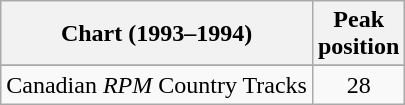<table class="wikitable sortable">
<tr>
<th align="left">Chart (1993–1994)</th>
<th align="center">Peak<br>position</th>
</tr>
<tr>
</tr>
<tr>
<td align="left">Canadian <em>RPM</em> Country Tracks</td>
<td align="center">28</td>
</tr>
</table>
